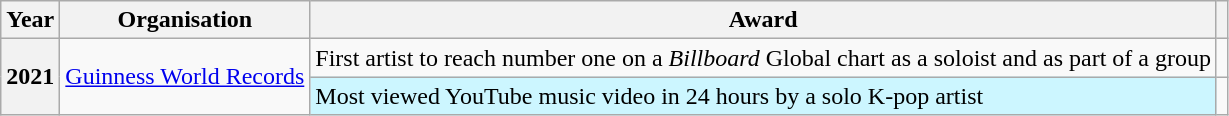<table class="wikitable plainrowheaders">
<tr>
<th scope="col">Year</th>
<th scope="col">Organisation</th>
<th scope="col">Award</th>
<th scope="col"></th>
</tr>
<tr>
<th scope="row" rowspan="2">2021</th>
<td rowspan="2"><a href='#'>Guinness World Records</a></td>
<td>First artist to reach number one on a <em>Billboard</em> Global chart as a soloist and as part of a group</td>
<td style="text-align:center;"></td>
</tr>
<tr>
<td style="background-color:#CCF6FF"> Most viewed YouTube music video in 24 hours by a solo K-pop artist</td>
<td style="text-align:center;"></td>
</tr>
</table>
